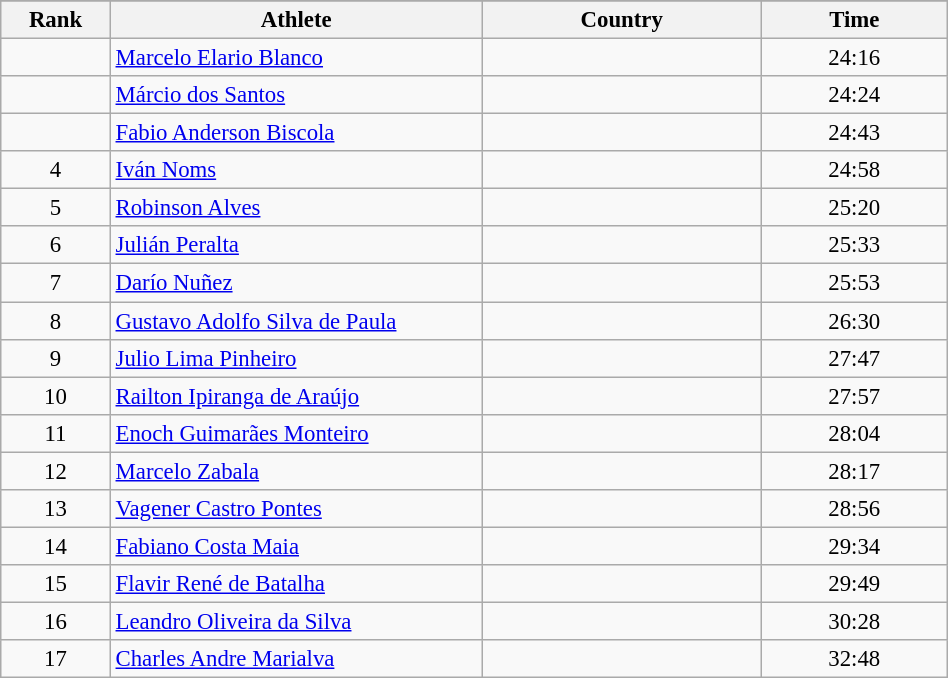<table class="wikitable sortable" style=" text-align:center; font-size:95%;" width="50%">
<tr>
</tr>
<tr>
<th width=5%>Rank</th>
<th width=20%>Athlete</th>
<th width=15%>Country</th>
<th width=10%>Time</th>
</tr>
<tr>
<td align=center></td>
<td align=left><a href='#'>Marcelo Elario Blanco</a></td>
<td align=left></td>
<td>24:16</td>
</tr>
<tr>
<td align=center></td>
<td align=left><a href='#'>Márcio dos Santos</a></td>
<td align=left></td>
<td>24:24</td>
</tr>
<tr>
<td align=center></td>
<td align=left><a href='#'>Fabio Anderson Biscola</a></td>
<td align=left></td>
<td>24:43</td>
</tr>
<tr>
<td align=center>4</td>
<td align=left><a href='#'>Iván Noms</a></td>
<td align=left></td>
<td>24:58</td>
</tr>
<tr>
<td align=center>5</td>
<td align=left><a href='#'>Robinson Alves</a></td>
<td align=left></td>
<td>25:20</td>
</tr>
<tr>
<td align=center>6</td>
<td align=left><a href='#'>Julián Peralta</a></td>
<td align=left></td>
<td>25:33</td>
</tr>
<tr>
<td align=center>7</td>
<td align=left><a href='#'>Darío Nuñez</a></td>
<td align=left></td>
<td>25:53</td>
</tr>
<tr>
<td align=center>8</td>
<td align=left><a href='#'>Gustavo Adolfo Silva de Paula</a></td>
<td align=left></td>
<td>26:30</td>
</tr>
<tr>
<td align=center>9</td>
<td align=left><a href='#'>Julio Lima Pinheiro</a></td>
<td align=left></td>
<td>27:47</td>
</tr>
<tr>
<td align=center>10</td>
<td align=left><a href='#'>Railton Ipiranga de Araújo</a></td>
<td align=left></td>
<td>27:57</td>
</tr>
<tr>
<td align=center>11</td>
<td align=left><a href='#'>Enoch Guimarães Monteiro</a></td>
<td align=left></td>
<td>28:04</td>
</tr>
<tr>
<td align=center>12</td>
<td align=left><a href='#'>Marcelo Zabala</a></td>
<td align=left></td>
<td>28:17</td>
</tr>
<tr>
<td align=center>13</td>
<td align=left><a href='#'>Vagener Castro Pontes</a></td>
<td align=left></td>
<td>28:56</td>
</tr>
<tr>
<td align=center>14</td>
<td align=left><a href='#'>Fabiano Costa Maia</a></td>
<td align=left></td>
<td>29:34</td>
</tr>
<tr>
<td align=center>15</td>
<td align=left><a href='#'>Flavir René de Batalha</a></td>
<td align=left></td>
<td>29:49</td>
</tr>
<tr>
<td align=center>16</td>
<td align=left><a href='#'>Leandro Oliveira da Silva</a></td>
<td align=left></td>
<td>30:28</td>
</tr>
<tr>
<td align=center>17</td>
<td align=left><a href='#'>Charles Andre Marialva</a></td>
<td align=left></td>
<td>32:48</td>
</tr>
</table>
